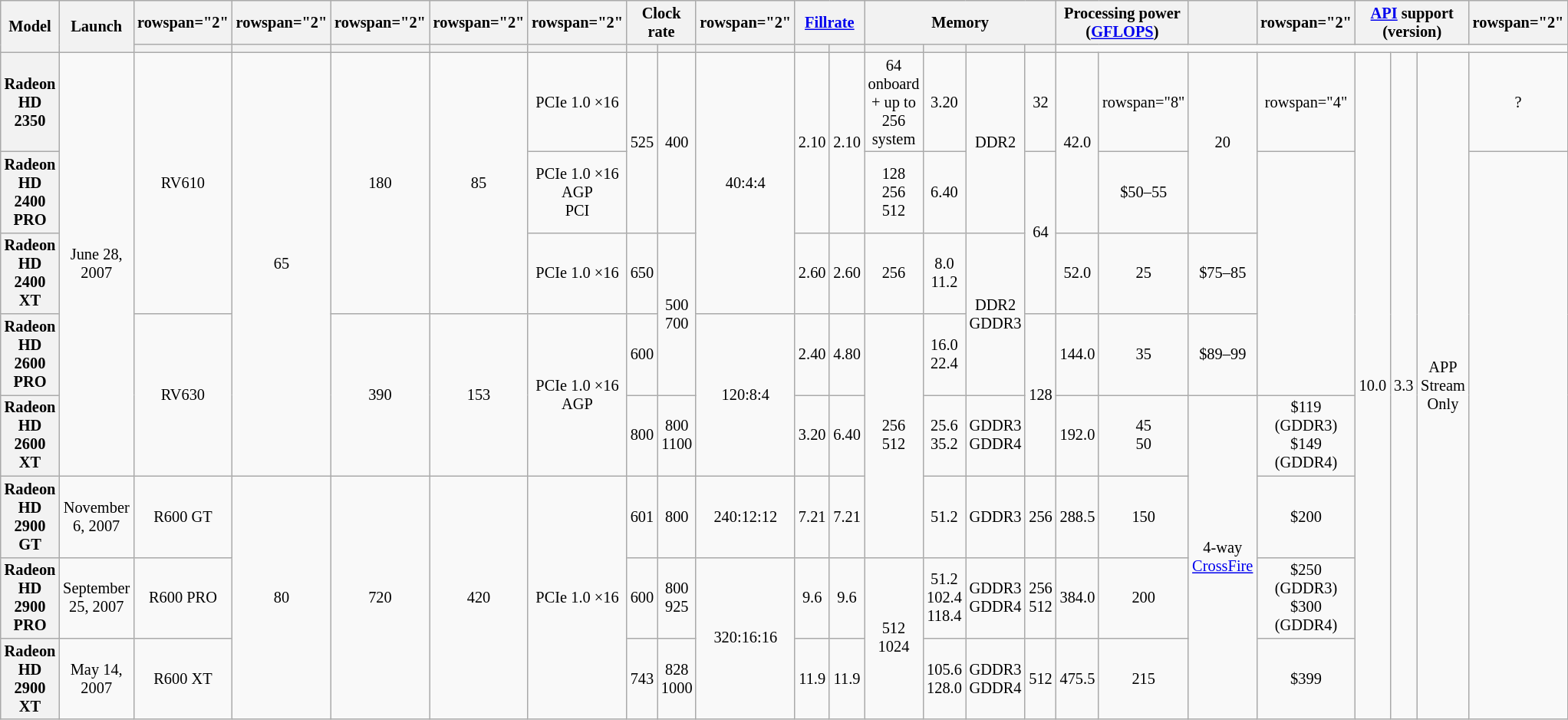<table class="mw-datatable wikitable sortable" style="font-size:85%; text-align:center;">
<tr>
<th rowspan="2">Model</th>
<th rowspan="2">Launch</th>
<th>rowspan="2" </th>
<th>rowspan="2" </th>
<th>rowspan="2" </th>
<th>rowspan="2" </th>
<th>rowspan="2" </th>
<th colspan="2">Clock rate</th>
<th>rowspan="2" </th>
<th colspan="2"><a href='#'>Fillrate</a></th>
<th colspan="4">Memory</th>
<th colspan="2">Processing power<br>(<a href='#'>GFLOPS</a>)</th>
<th></th>
<th>rowspan="2" </th>
<th colspan="3"><a href='#'>API</a> support (version)</th>
<th>rowspan="2" </th>
</tr>
<tr>
<th></th>
<th></th>
<th></th>
<th></th>
<th></th>
<th></th>
<th></th>
<th></th>
<th></th>
<th></th>
<th></th>
<th></th>
<th></th>
<th></th>
</tr>
<tr>
<th>Radeon HD 2350</th>
<td rowspan="5">June 28, 2007</td>
<td rowspan="3">RV610</td>
<td rowspan="5">65</td>
<td rowspan="3">180</td>
<td rowspan="3">85</td>
<td>PCIe 1.0 ×16</td>
<td rowspan="2">525</td>
<td rowspan="2">400</td>
<td rowspan="3">40:4:4</td>
<td rowspan="2">2.10</td>
<td rowspan="2">2.10</td>
<td>64 onboard + up to 256 system</td>
<td>3.20</td>
<td rowspan="2">DDR2</td>
<td>32</td>
<td rowspan="2">42.0</td>
<td>rowspan="8" </td>
<td rowspan="2">20</td>
<td>rowspan="4" </td>
<td rowspan="8">10.0</td>
<td rowspan="8">3.3</td>
<td rowspan="8">APP Stream Only</td>
<td>?</td>
</tr>
<tr>
<th>Radeon HD 2400 PRO</th>
<td>PCIe 1.0 ×16<br>AGP<br>PCI</td>
<td>128<br>256<br>512</td>
<td>6.40</td>
<td rowspan="2">64</td>
<td>$50–55</td>
</tr>
<tr>
<th>Radeon HD 2400 XT</th>
<td>PCIe 1.0 ×16</td>
<td>650</td>
<td rowspan="2">500<br>700</td>
<td>2.60</td>
<td>2.60</td>
<td>256</td>
<td>8.0<br>11.2</td>
<td rowspan="2">DDR2<br>GDDR3</td>
<td>52.0</td>
<td>25</td>
<td>$75–85</td>
</tr>
<tr>
<th>Radeon HD 2600 PRO</th>
<td rowspan="2">RV630</td>
<td rowspan="2">390</td>
<td rowspan="2">153</td>
<td rowspan="2">PCIe 1.0 ×16<br>AGP</td>
<td>600</td>
<td rowspan="2">120:8:4</td>
<td>2.40</td>
<td>4.80</td>
<td rowspan="3">256<br>512</td>
<td>16.0<br>22.4</td>
<td rowspan="2">128</td>
<td>144.0</td>
<td>35</td>
<td>$89–99</td>
</tr>
<tr>
<th>Radeon HD 2600 XT</th>
<td>800</td>
<td>800<br>1100</td>
<td>3.20</td>
<td>6.40</td>
<td>25.6<br>35.2</td>
<td>GDDR3<br>GDDR4</td>
<td>192.0</td>
<td>45<br>50</td>
<td rowspan="4">4-way <a href='#'>CrossFire</a></td>
<td>$119 (GDDR3) $149 (GDDR4)</td>
</tr>
<tr>
<th>Radeon HD 2900 GT</th>
<td>November 6, 2007</td>
<td>R600 GT</td>
<td rowspan="3">80</td>
<td rowspan="3">720</td>
<td rowspan="3">420</td>
<td rowspan="3">PCIe 1.0 ×16</td>
<td>601</td>
<td>800</td>
<td>240:12:12</td>
<td>7.21</td>
<td>7.21</td>
<td>51.2</td>
<td>GDDR3</td>
<td>256</td>
<td>288.5</td>
<td>150</td>
<td>$200</td>
</tr>
<tr>
<th>Radeon HD 2900 PRO</th>
<td>September 25, 2007</td>
<td>R600 PRO</td>
<td>600</td>
<td>800<br>925</td>
<td rowspan="2">320:16:16</td>
<td>9.6</td>
<td>9.6</td>
<td rowspan="2">512<br>1024</td>
<td>51.2<br>102.4<br>118.4</td>
<td>GDDR3<br>GDDR4</td>
<td>256<br>512</td>
<td>384.0</td>
<td>200</td>
<td>$250 (GDDR3)<br>$300 (GDDR4)</td>
</tr>
<tr>
<th>Radeon HD 2900 XT</th>
<td>May 14, 2007</td>
<td>R600 XT</td>
<td>743</td>
<td>828<br>1000</td>
<td>11.9</td>
<td>11.9</td>
<td>105.6<br>128.0</td>
<td>GDDR3<br>GDDR4</td>
<td>512</td>
<td>475.5</td>
<td>215</td>
<td>$399</td>
</tr>
</table>
